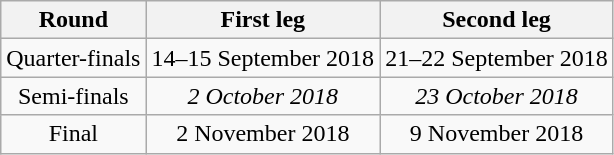<table class="wikitable" style="text-align:center">
<tr>
<th>Round</th>
<th>First leg</th>
<th>Second leg</th>
</tr>
<tr>
<td>Quarter-finals</td>
<td>14–15 September 2018</td>
<td>21–22 September 2018</td>
</tr>
<tr>
<td>Semi-finals</td>
<td><em>2 October 2018</em></td>
<td><em>23 October 2018</em></td>
</tr>
<tr>
<td>Final</td>
<td>2 November 2018</td>
<td>9 November 2018</td>
</tr>
</table>
